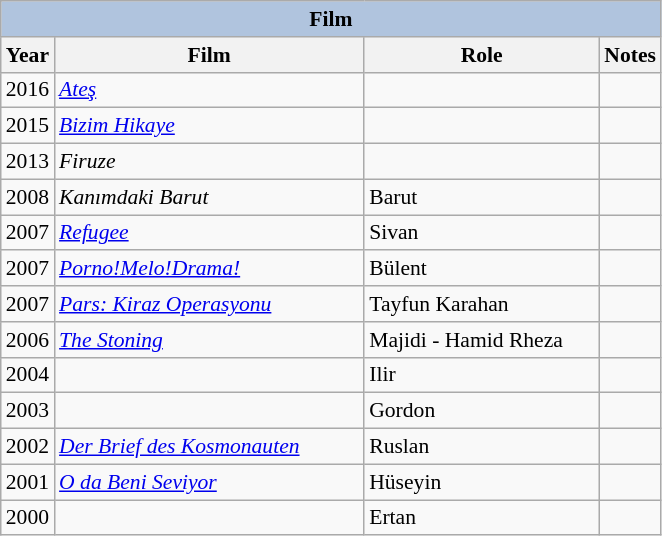<table class="wikitable" style="font-size: 90%;">
<tr>
<th colspan="4" style="background: LightSteelBlue;">Film</th>
</tr>
<tr>
<th align="center">Year</th>
<th width="200">Film</th>
<th width="150">Role</th>
<th>Notes</th>
</tr>
<tr>
<td>2016</td>
<td><em><a href='#'>Ateş</a></em></td>
<td></td>
<td></td>
</tr>
<tr>
<td>2015</td>
<td><em><a href='#'>Bizim Hikaye</a></em></td>
<td></td>
<td></td>
</tr>
<tr>
<td>2013</td>
<td><em>Firuze</em></td>
<td></td>
<td></td>
</tr>
<tr>
<td>2008</td>
<td><em>Kanımdaki Barut</em></td>
<td>Barut</td>
<td></td>
</tr>
<tr>
<td>2007</td>
<td><em><a href='#'>Refugee</a></em></td>
<td>Sivan</td>
<td></td>
</tr>
<tr>
<td>2007</td>
<td><em><a href='#'>Porno!Melo!Drama!</a></em></td>
<td>Bülent</td>
<td></td>
</tr>
<tr>
<td>2007</td>
<td><em><a href='#'>Pars: Kiraz Operasyonu</a></em></td>
<td>Tayfun Karahan</td>
<td></td>
</tr>
<tr>
<td>2006</td>
<td><em><a href='#'>The Stoning</a></em></td>
<td>Majidi - Hamid Rheza</td>
<td></td>
</tr>
<tr>
<td>2004</td>
<td><em></em></td>
<td>Ilir</td>
<td></td>
</tr>
<tr>
<td>2003</td>
<td><em></em></td>
<td>Gordon</td>
<td></td>
</tr>
<tr>
<td>2002</td>
<td><em><a href='#'>Der Brief des Kosmonauten</a></em></td>
<td>Ruslan</td>
<td></td>
</tr>
<tr>
<td>2001</td>
<td><em><a href='#'>O da Beni Seviyor</a></em></td>
<td>Hüseyin</td>
<td></td>
</tr>
<tr>
<td>2000</td>
<td><em></em></td>
<td>Ertan</td>
<td></td>
</tr>
</table>
